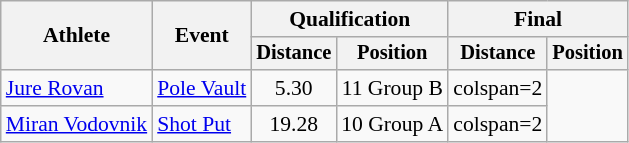<table class=wikitable style="font-size:90%">
<tr>
<th rowspan="2">Athlete</th>
<th rowspan="2">Event</th>
<th colspan="2">Qualification</th>
<th colspan="2">Final</th>
</tr>
<tr style="font-size:95%">
<th>Distance</th>
<th>Position</th>
<th>Distance</th>
<th>Position</th>
</tr>
<tr style=text-align:center>
<td style=text-align:left><a href='#'>Jure Rovan</a></td>
<td style=text-align:left><a href='#'>Pole Vault</a></td>
<td>5.30</td>
<td>11 Group B</td>
<td>colspan=2 </td>
</tr>
<tr style=text-align:center>
<td style=text-align:left><a href='#'>Miran Vodovnik</a></td>
<td style=text-align:left><a href='#'>Shot Put</a></td>
<td>19.28</td>
<td>10 Group A</td>
<td>colspan=2 </td>
</tr>
</table>
